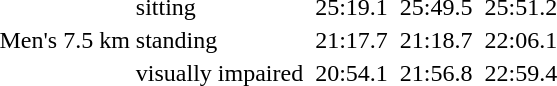<table>
<tr>
<td rowspan="3">Men's 7.5 km</td>
<td>sitting</td>
<td></td>
<td>25:19.1</td>
<td></td>
<td>25:49.5</td>
<td></td>
<td>25:51.2</td>
</tr>
<tr>
<td>standing</td>
<td></td>
<td>21:17.7</td>
<td></td>
<td>21:18.7</td>
<td></td>
<td>22:06.1</td>
</tr>
<tr>
<td>visually impaired</td>
<td></td>
<td>20:54.1</td>
<td></td>
<td>21:56.8</td>
<td></td>
<td>22:59.4</td>
</tr>
</table>
